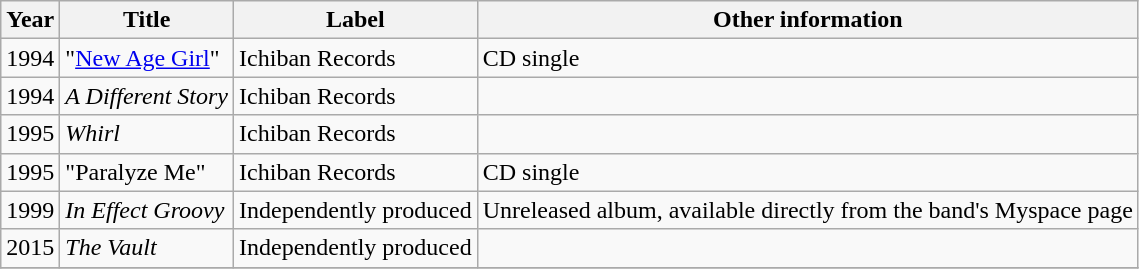<table class="wikitable">
<tr>
<th>Year</th>
<th>Title</th>
<th>Label</th>
<th>Other information</th>
</tr>
<tr>
<td>1994</td>
<td>"<a href='#'>New Age Girl</a>"</td>
<td>Ichiban Records</td>
<td>CD single</td>
</tr>
<tr>
<td>1994</td>
<td><em>A Different Story</em></td>
<td>Ichiban Records</td>
<td></td>
</tr>
<tr>
<td>1995</td>
<td><em>Whirl</em></td>
<td>Ichiban Records</td>
<td></td>
</tr>
<tr>
<td>1995</td>
<td>"Paralyze Me"</td>
<td>Ichiban Records</td>
<td>CD single</td>
</tr>
<tr>
<td>1999</td>
<td><em>In Effect Groovy</em></td>
<td>Independently produced</td>
<td>Unreleased album, available directly from the band's Myspace page</td>
</tr>
<tr>
<td>2015</td>
<td><em>The Vault</em></td>
<td>Independently produced</td>
<td></td>
</tr>
<tr>
</tr>
</table>
